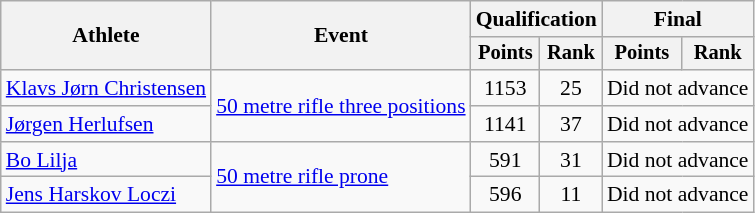<table class="wikitable" style="font-size:90%">
<tr>
<th rowspan="2">Athlete</th>
<th rowspan="2">Event</th>
<th colspan=2>Qualification</th>
<th colspan=2>Final</th>
</tr>
<tr style="font-size:95%">
<th>Points</th>
<th>Rank</th>
<th>Points</th>
<th>Rank</th>
</tr>
<tr align=center>
<td align=left><a href='#'>Klavs Jørn Christensen</a></td>
<td align=left rowspan=2><a href='#'>50 metre rifle three positions</a></td>
<td>1153</td>
<td>25</td>
<td colspan=2>Did not advance</td>
</tr>
<tr align=center>
<td align=left><a href='#'>Jørgen Herlufsen</a></td>
<td>1141</td>
<td>37</td>
<td colspan=2>Did not advance</td>
</tr>
<tr align=center>
<td align=left><a href='#'>Bo Lilja</a></td>
<td align=left rowspan=2><a href='#'>50 metre rifle prone</a></td>
<td>591</td>
<td>31</td>
<td colspan=2>Did not advance</td>
</tr>
<tr align=center>
<td align=left><a href='#'>Jens Harskov Loczi</a></td>
<td>596</td>
<td>11</td>
<td colspan=2>Did not advance</td>
</tr>
</table>
